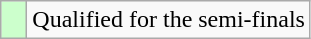<table class="wikitable">
<tr>
<td width=10px bgcolor="#ccffcc"></td>
<td>Qualified for the semi-finals</td>
</tr>
</table>
